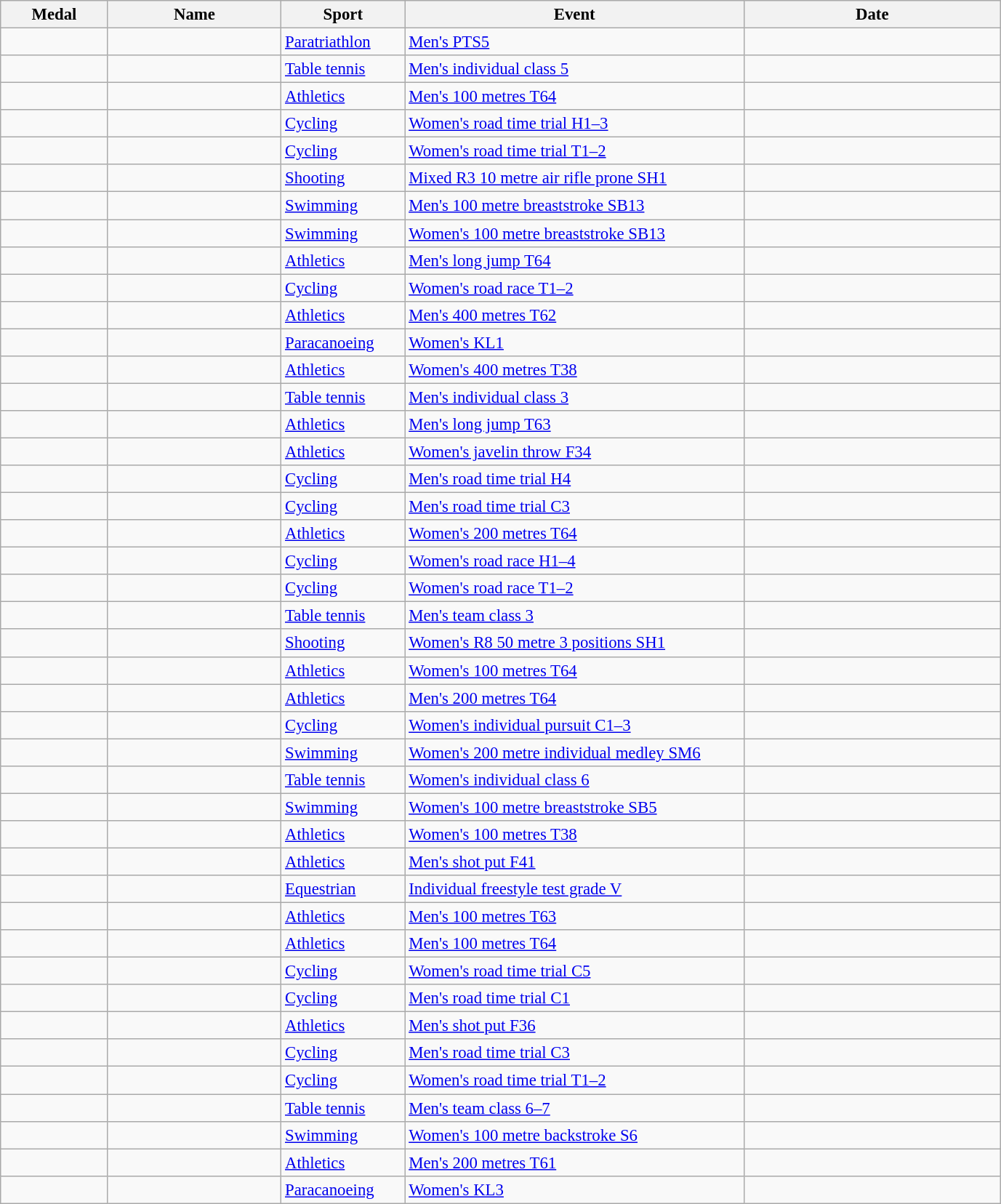<table class="wikitable sortable" style="font-size:95%">
<tr>
<th style="width:6em">Medal</th>
<th style="width:10em">Name</th>
<th style="width:7em">Sport</th>
<th style="width:20em">Event</th>
<th style="width:15em">Date</th>
</tr>
<tr>
<td></td>
<td></td>
<td><a href='#'>Paratriathlon</a></td>
<td><a href='#'>Men's PTS5</a></td>
<td></td>
</tr>
<tr>
<td></td>
<td></td>
<td><a href='#'>Table tennis</a></td>
<td><a href='#'>Men's individual class 5</a></td>
<td></td>
</tr>
<tr>
<td></td>
<td></td>
<td><a href='#'>Athletics</a></td>
<td><a href='#'>Men's 100 metres T64</a></td>
<td></td>
</tr>
<tr>
<td></td>
<td></td>
<td><a href='#'>Cycling</a></td>
<td><a href='#'>Women's road time trial H1–3</a></td>
<td></td>
</tr>
<tr>
<td></td>
<td></td>
<td><a href='#'>Cycling</a></td>
<td><a href='#'>Women's road time trial T1–2</a></td>
<td></td>
</tr>
<tr>
<td></td>
<td></td>
<td><a href='#'>Shooting</a></td>
<td><a href='#'>Mixed R3 10 metre air rifle prone SH1</a></td>
<td></td>
</tr>
<tr>
<td></td>
<td></td>
<td><a href='#'>Swimming</a></td>
<td><a href='#'>Men's 100 metre breaststroke SB13</a></td>
<td></td>
</tr>
<tr>
<td></td>
<td></td>
<td><a href='#'>Swimming</a></td>
<td><a href='#'>Women's 100 metre breaststroke SB13</a></td>
<td></td>
</tr>
<tr>
<td></td>
<td></td>
<td><a href='#'>Athletics</a></td>
<td><a href='#'>Men's long jump T64</a></td>
<td></td>
</tr>
<tr>
<td></td>
<td></td>
<td><a href='#'>Cycling</a></td>
<td><a href='#'>Women's road race T1–2</a></td>
<td></td>
</tr>
<tr>
<td></td>
<td></td>
<td><a href='#'>Athletics</a></td>
<td><a href='#'>Men's 400 metres T62</a></td>
<td></td>
</tr>
<tr>
<td></td>
<td></td>
<td><a href='#'>Paracanoeing</a></td>
<td><a href='#'>Women's KL1</a></td>
<td></td>
</tr>
<tr>
<td></td>
<td></td>
<td><a href='#'>Athletics</a></td>
<td><a href='#'>Women's 400 metres T38</a></td>
<td></td>
</tr>
<tr>
<td></td>
<td></td>
<td><a href='#'>Table tennis</a></td>
<td><a href='#'>Men's individual class 3</a></td>
<td></td>
</tr>
<tr>
<td></td>
<td></td>
<td><a href='#'>Athletics</a></td>
<td><a href='#'>Men's long jump T63</a></td>
<td></td>
</tr>
<tr>
<td></td>
<td></td>
<td><a href='#'>Athletics</a></td>
<td><a href='#'>Women's javelin throw F34</a></td>
<td></td>
</tr>
<tr>
<td></td>
<td></td>
<td><a href='#'>Cycling</a></td>
<td><a href='#'>Men's road time trial H4</a></td>
<td></td>
</tr>
<tr>
<td></td>
<td></td>
<td><a href='#'>Cycling</a></td>
<td><a href='#'>Men's road time trial C3</a></td>
<td></td>
</tr>
<tr>
<td></td>
<td></td>
<td><a href='#'>Athletics</a></td>
<td><a href='#'>Women's 200 metres T64</a></td>
<td></td>
</tr>
<tr>
<td></td>
<td></td>
<td><a href='#'>Cycling</a></td>
<td><a href='#'>Women's road race H1–4</a></td>
<td></td>
</tr>
<tr>
<td></td>
<td></td>
<td><a href='#'>Cycling</a></td>
<td><a href='#'>Women's road race T1–2</a></td>
<td></td>
</tr>
<tr>
<td></td>
<td><br></td>
<td><a href='#'>Table tennis</a></td>
<td><a href='#'>Men's team class 3</a></td>
<td></td>
</tr>
<tr>
<td></td>
<td></td>
<td><a href='#'>Shooting</a></td>
<td><a href='#'>Women's R8 50 metre 3 positions SH1</a></td>
<td></td>
</tr>
<tr>
<td></td>
<td></td>
<td><a href='#'>Athletics</a></td>
<td><a href='#'>Women's 100 metres T64</a></td>
<td></td>
</tr>
<tr>
<td></td>
<td></td>
<td><a href='#'>Athletics</a></td>
<td><a href='#'>Men's 200 metres T64</a></td>
<td></td>
</tr>
<tr>
<td></td>
<td></td>
<td><a href='#'>Cycling</a></td>
<td><a href='#'>Women's individual pursuit C1–3</a></td>
<td></td>
</tr>
<tr>
<td></td>
<td></td>
<td><a href='#'>Swimming</a></td>
<td><a href='#'>Women's 200 metre individual medley SM6</a></td>
<td></td>
</tr>
<tr>
<td></td>
<td></td>
<td><a href='#'>Table tennis</a></td>
<td><a href='#'>Women's individual class 6</a></td>
<td></td>
</tr>
<tr>
<td></td>
<td></td>
<td><a href='#'>Swimming</a></td>
<td><a href='#'>Women's 100 metre breaststroke SB5</a></td>
<td></td>
</tr>
<tr>
<td></td>
<td></td>
<td><a href='#'>Athletics</a></td>
<td><a href='#'>Women's 100 metres T38</a></td>
<td></td>
</tr>
<tr>
<td></td>
<td></td>
<td><a href='#'>Athletics</a></td>
<td><a href='#'>Men's shot put F41</a></td>
<td></td>
</tr>
<tr>
<td></td>
<td></td>
<td><a href='#'>Equestrian</a></td>
<td><a href='#'>Individual freestyle test grade V</a></td>
<td></td>
</tr>
<tr>
<td></td>
<td></td>
<td><a href='#'>Athletics</a></td>
<td><a href='#'>Men's 100 metres T63</a></td>
<td></td>
</tr>
<tr>
<td></td>
<td></td>
<td><a href='#'>Athletics</a></td>
<td><a href='#'>Men's 100 metres T64</a></td>
<td></td>
</tr>
<tr>
<td></td>
<td></td>
<td><a href='#'>Cycling</a></td>
<td><a href='#'>Women's road time trial C5</a></td>
<td></td>
</tr>
<tr>
<td></td>
<td></td>
<td><a href='#'>Cycling</a></td>
<td><a href='#'>Men's road time trial C1</a></td>
<td></td>
</tr>
<tr>
<td></td>
<td></td>
<td><a href='#'>Athletics</a></td>
<td><a href='#'>Men's shot put F36</a></td>
<td></td>
</tr>
<tr>
<td></td>
<td></td>
<td><a href='#'>Cycling</a></td>
<td><a href='#'>Men's road time trial C3</a></td>
<td></td>
</tr>
<tr>
<td></td>
<td></td>
<td><a href='#'>Cycling</a></td>
<td><a href='#'>Women's road time trial T1–2</a></td>
<td></td>
</tr>
<tr>
<td></td>
<td><br></td>
<td><a href='#'>Table tennis</a></td>
<td><a href='#'>Men's team class 6–7</a></td>
<td></td>
</tr>
<tr>
<td></td>
<td></td>
<td><a href='#'>Swimming</a></td>
<td><a href='#'>Women's 100 metre backstroke S6</a></td>
<td></td>
</tr>
<tr>
<td></td>
<td></td>
<td><a href='#'>Athletics</a></td>
<td><a href='#'>Men's 200 metres T61</a></td>
<td></td>
</tr>
<tr>
<td></td>
<td></td>
<td><a href='#'>Paracanoeing</a></td>
<td><a href='#'>Women's KL3</a></td>
<td></td>
</tr>
</table>
